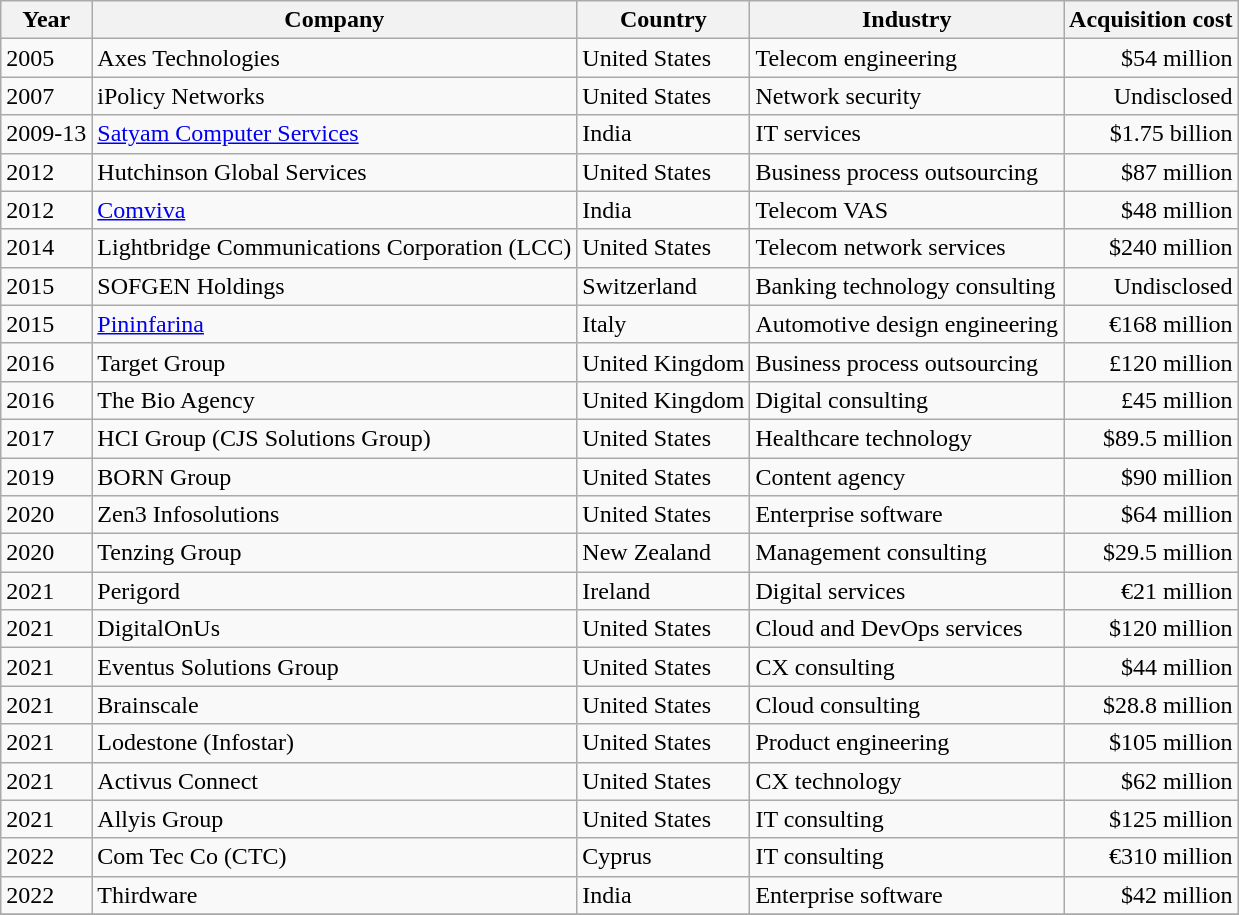<table class="wikitable">
<tr>
<th>Year</th>
<th>Company</th>
<th>Country</th>
<th>Industry</th>
<th>Acquisition cost</th>
</tr>
<tr>
<td>2005</td>
<td>Axes Technologies</td>
<td>United States</td>
<td>Telecom engineering</td>
<td align="right">$54 million</td>
</tr>
<tr>
<td>2007</td>
<td>iPolicy Networks</td>
<td>United States</td>
<td>Network security</td>
<td align="right">Undisclosed</td>
</tr>
<tr>
<td>2009-13</td>
<td><a href='#'>Satyam Computer Services</a></td>
<td>India</td>
<td>IT services</td>
<td align="right">$1.75 billion</td>
</tr>
<tr>
<td>2012</td>
<td>Hutchinson Global Services</td>
<td>United States</td>
<td>Business process outsourcing</td>
<td align="right">$87 million</td>
</tr>
<tr>
<td>2012</td>
<td><a href='#'>Comviva</a></td>
<td>India</td>
<td>Telecom VAS</td>
<td align="right">$48 million</td>
</tr>
<tr>
<td>2014</td>
<td>Lightbridge Communications Corporation (LCC)</td>
<td>United States</td>
<td>Telecom network services</td>
<td align="right">$240 million</td>
</tr>
<tr>
<td>2015</td>
<td>SOFGEN Holdings</td>
<td>Switzerland</td>
<td>Banking technology consulting</td>
<td align="right">Undisclosed</td>
</tr>
<tr>
<td>2015</td>
<td><a href='#'>Pininfarina</a></td>
<td>Italy</td>
<td>Automotive design engineering</td>
<td align="right">€168 million</td>
</tr>
<tr>
<td>2016</td>
<td>Target Group</td>
<td>United Kingdom</td>
<td>Business process outsourcing</td>
<td align="right">£120 million</td>
</tr>
<tr>
<td>2016</td>
<td>The Bio Agency</td>
<td>United Kingdom</td>
<td>Digital consulting</td>
<td align="right">£45 million</td>
</tr>
<tr>
<td>2017</td>
<td>HCI Group (CJS Solutions Group)</td>
<td>United States</td>
<td>Healthcare technology</td>
<td align="right">$89.5 million</td>
</tr>
<tr>
<td>2019</td>
<td>BORN Group</td>
<td>United States</td>
<td>Content agency</td>
<td align="right">$90 million</td>
</tr>
<tr>
<td>2020</td>
<td>Zen3 Infosolutions</td>
<td>United States</td>
<td>Enterprise software</td>
<td align="right">$64 million</td>
</tr>
<tr>
<td>2020</td>
<td>Tenzing Group</td>
<td>New Zealand</td>
<td>Management consulting</td>
<td align="right">$29.5 million</td>
</tr>
<tr>
<td>2021</td>
<td>Perigord</td>
<td>Ireland</td>
<td>Digital services</td>
<td align="right">€21 million</td>
</tr>
<tr>
<td>2021</td>
<td>DigitalOnUs</td>
<td>United States</td>
<td>Cloud and DevOps services</td>
<td align="right">$120 million</td>
</tr>
<tr>
<td>2021</td>
<td>Eventus Solutions Group</td>
<td>United States</td>
<td>CX consulting</td>
<td align="right">$44 million</td>
</tr>
<tr>
<td>2021</td>
<td>Brainscale</td>
<td>United States</td>
<td>Cloud consulting</td>
<td align="right">$28.8 million</td>
</tr>
<tr>
<td>2021</td>
<td>Lodestone (Infostar)</td>
<td>United States</td>
<td>Product engineering</td>
<td align="right">$105 million</td>
</tr>
<tr>
<td>2021</td>
<td>Activus Connect</td>
<td>United States</td>
<td>CX technology</td>
<td align="right">$62 million</td>
</tr>
<tr>
<td>2021</td>
<td>Allyis Group</td>
<td>United States</td>
<td>IT consulting</td>
<td align="right">$125 million</td>
</tr>
<tr>
<td>2022</td>
<td>Com Tec Co (CTC)</td>
<td>Cyprus</td>
<td>IT consulting</td>
<td align="right">€310 million</td>
</tr>
<tr>
<td>2022</td>
<td>Thirdware</td>
<td>India</td>
<td>Enterprise software</td>
<td align="right">$42 million</td>
</tr>
<tr>
</tr>
</table>
